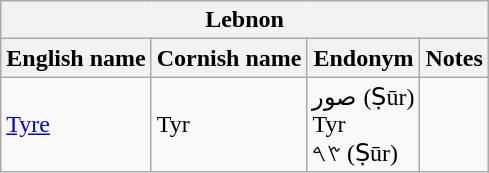<table class="wikitable sortable">
<tr>
<th colspan="24"> Lebnon</th>
</tr>
<tr>
<th>English name</th>
<th>Cornish name</th>
<th>Endonym</th>
<th>Notes</th>
</tr>
<tr>
<td><a href='#'>Tyre</a></td>
<td>Tyr</td>
<td>صور (Ṣūr)<br>Tyr<br>𐤑𐤓 (Ṣūr)</td>
<td></td>
</tr>
</table>
